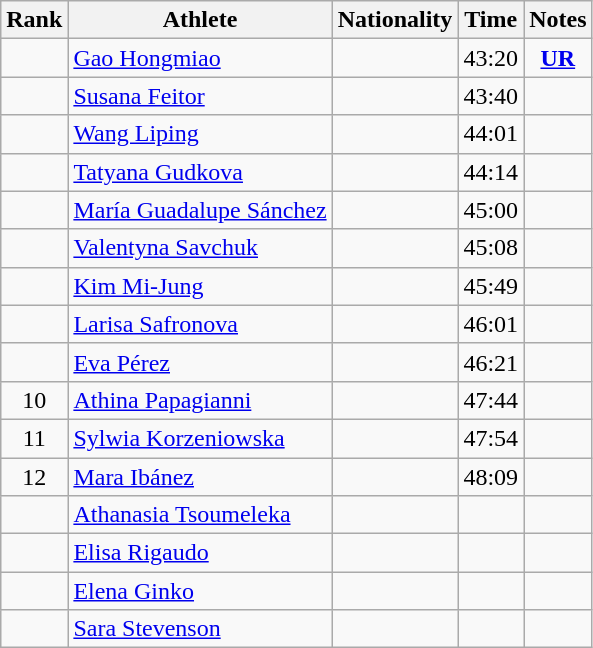<table class="wikitable sortable" style="text-align:center">
<tr>
<th>Rank</th>
<th>Athlete</th>
<th>Nationality</th>
<th>Time</th>
<th>Notes</th>
</tr>
<tr>
<td></td>
<td align=left><a href='#'>Gao Hongmiao</a></td>
<td align=left></td>
<td>43:20</td>
<td><strong><a href='#'>UR</a></strong></td>
</tr>
<tr>
<td></td>
<td align=left><a href='#'>Susana Feitor</a></td>
<td align=left></td>
<td>43:40</td>
<td></td>
</tr>
<tr>
<td></td>
<td align=left><a href='#'>Wang Liping</a></td>
<td align=left></td>
<td>44:01</td>
<td></td>
</tr>
<tr>
<td></td>
<td align=left><a href='#'>Tatyana Gudkova</a></td>
<td align=left></td>
<td>44:14</td>
<td></td>
</tr>
<tr>
<td></td>
<td align=left><a href='#'>María Guadalupe Sánchez</a></td>
<td align=left></td>
<td>45:00</td>
<td></td>
</tr>
<tr>
<td></td>
<td align=left><a href='#'>Valentyna Savchuk</a></td>
<td align=left></td>
<td>45:08</td>
<td></td>
</tr>
<tr>
<td></td>
<td align=left><a href='#'>Kim Mi-Jung</a></td>
<td align=left></td>
<td>45:49</td>
<td></td>
</tr>
<tr>
<td></td>
<td align=left><a href='#'>Larisa Safronova</a></td>
<td align=left></td>
<td>46:01</td>
<td></td>
</tr>
<tr>
<td></td>
<td align=left><a href='#'>Eva Pérez</a></td>
<td align=left></td>
<td>46:21</td>
<td></td>
</tr>
<tr>
<td>10</td>
<td align=left><a href='#'>Athina Papagianni</a></td>
<td align=left></td>
<td>47:44</td>
<td></td>
</tr>
<tr>
<td>11</td>
<td align=left><a href='#'>Sylwia Korzeniowska</a></td>
<td align=left></td>
<td>47:54</td>
<td></td>
</tr>
<tr>
<td>12</td>
<td align=left><a href='#'>Mara Ibánez</a></td>
<td align=left></td>
<td>48:09</td>
<td></td>
</tr>
<tr>
<td></td>
<td align=left><a href='#'>Athanasia Tsoumeleka</a></td>
<td align=left></td>
<td></td>
<td></td>
</tr>
<tr>
<td></td>
<td align=left><a href='#'>Elisa Rigaudo</a></td>
<td align=left></td>
<td></td>
<td></td>
</tr>
<tr>
<td></td>
<td align=left><a href='#'>Elena Ginko</a></td>
<td align=left></td>
<td></td>
<td></td>
</tr>
<tr>
<td></td>
<td align=left><a href='#'>Sara Stevenson</a></td>
<td align=left></td>
<td></td>
<td></td>
</tr>
</table>
